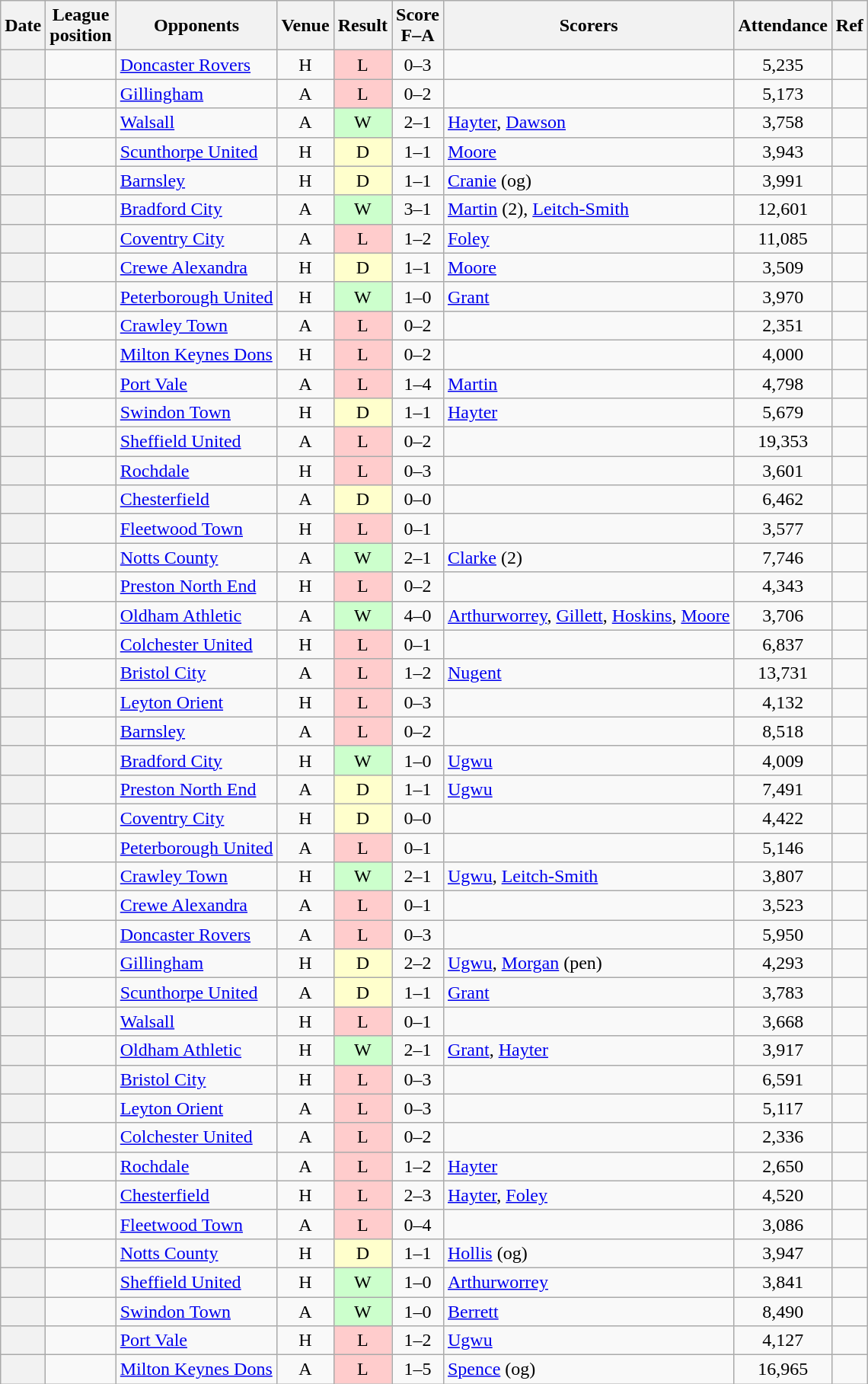<table class="wikitable plainrowheaders sortable" style="text-align:center">
<tr>
<th scope="col">Date</th>
<th scope="col">League<br>position</th>
<th scope="col">Opponents</th>
<th scope="col">Venue</th>
<th scope="col">Result</th>
<th scope="col">Score<br>F–A</th>
<th scope="col" class="unsortable">Scorers</th>
<th scope="col">Attendance</th>
<th scope="col" class="unsortable">Ref</th>
</tr>
<tr>
<th scope="row"></th>
<td></td>
<td align="left"><a href='#'>Doncaster Rovers</a></td>
<td>H</td>
<td style="background-color:#FFCCCC">L</td>
<td>0–3</td>
<td align="left"></td>
<td>5,235</td>
<td></td>
</tr>
<tr>
<th scope="row"></th>
<td></td>
<td align="left"><a href='#'>Gillingham</a></td>
<td>A</td>
<td style="background-color:#FFCCCC">L</td>
<td>0–2</td>
<td align="left"></td>
<td>5,173</td>
<td></td>
</tr>
<tr>
<th scope="row"></th>
<td></td>
<td align="left"><a href='#'>Walsall</a></td>
<td>A</td>
<td style="background-color:#CCFFCC">W</td>
<td>2–1</td>
<td align="left"><a href='#'>Hayter</a>, <a href='#'>Dawson</a></td>
<td>3,758</td>
<td></td>
</tr>
<tr>
<th scope="row"></th>
<td></td>
<td align="left"><a href='#'>Scunthorpe United</a></td>
<td>H</td>
<td style="background-color:#FFFFCC">D</td>
<td>1–1</td>
<td align="left"><a href='#'>Moore</a></td>
<td>3,943</td>
<td></td>
</tr>
<tr>
<th scope="row"></th>
<td></td>
<td align="left"><a href='#'>Barnsley</a></td>
<td>H</td>
<td style="background-color:#FFFFCC">D</td>
<td>1–1</td>
<td align="left"><a href='#'>Cranie</a> (og)</td>
<td>3,991</td>
<td></td>
</tr>
<tr>
<th scope="row"></th>
<td></td>
<td align="left"><a href='#'>Bradford City</a></td>
<td>A</td>
<td style="background-color:#CCFFCC">W</td>
<td>3–1</td>
<td align="left"><a href='#'>Martin</a> (2), <a href='#'>Leitch-Smith</a></td>
<td>12,601</td>
<td></td>
</tr>
<tr>
<th scope="row"></th>
<td></td>
<td align="left"><a href='#'>Coventry City</a></td>
<td>A</td>
<td style="background-color:#FFCCCC">L</td>
<td>1–2</td>
<td align="left"><a href='#'>Foley</a></td>
<td>11,085</td>
<td></td>
</tr>
<tr>
<th scope="row"></th>
<td></td>
<td align="left"><a href='#'>Crewe Alexandra</a></td>
<td>H</td>
<td style="background-color:#FFFFCC">D</td>
<td>1–1</td>
<td align="left"><a href='#'>Moore</a></td>
<td>3,509</td>
<td></td>
</tr>
<tr>
<th scope="row"></th>
<td></td>
<td align="left"><a href='#'>Peterborough United</a></td>
<td>H</td>
<td style="background-color:#CCFFCC">W</td>
<td>1–0</td>
<td align="left"><a href='#'>Grant</a></td>
<td>3,970</td>
<td></td>
</tr>
<tr>
<th scope="row"></th>
<td></td>
<td align="left"><a href='#'>Crawley Town</a></td>
<td>A</td>
<td style="background-color:#FFCCCC">L</td>
<td>0–2</td>
<td align="left"></td>
<td>2,351</td>
<td></td>
</tr>
<tr>
<th scope="row"></th>
<td></td>
<td align="left"><a href='#'>Milton Keynes Dons</a></td>
<td>H</td>
<td style="background-color:#FFCCCC">L</td>
<td>0–2</td>
<td align="left"></td>
<td>4,000</td>
<td></td>
</tr>
<tr>
<th scope="row"></th>
<td></td>
<td align="left"><a href='#'>Port Vale</a></td>
<td>A</td>
<td style="background-color:#FFCCCC">L</td>
<td>1–4</td>
<td align="left"><a href='#'>Martin</a></td>
<td>4,798</td>
<td></td>
</tr>
<tr>
<th scope="row"></th>
<td></td>
<td align="left"><a href='#'>Swindon Town</a></td>
<td>H</td>
<td style="background-color:#FFFFCC">D</td>
<td>1–1</td>
<td align="left"><a href='#'>Hayter</a></td>
<td>5,679</td>
<td></td>
</tr>
<tr>
<th scope="row"></th>
<td></td>
<td align="left"><a href='#'>Sheffield United</a></td>
<td>A</td>
<td style="background-color:#FFCCCC">L</td>
<td>0–2</td>
<td align="left"></td>
<td>19,353</td>
<td></td>
</tr>
<tr>
<th scope="row"></th>
<td></td>
<td align="left"><a href='#'>Rochdale</a></td>
<td>H</td>
<td style="background-color:#FFCCCC">L</td>
<td>0–3</td>
<td align="left"></td>
<td>3,601</td>
<td></td>
</tr>
<tr>
<th scope="row"></th>
<td></td>
<td align="left"><a href='#'>Chesterfield</a></td>
<td>A</td>
<td style="background-color:#FFFFCC">D</td>
<td>0–0</td>
<td align="left"></td>
<td>6,462</td>
<td></td>
</tr>
<tr>
<th scope="row"></th>
<td></td>
<td align="left"><a href='#'>Fleetwood Town</a></td>
<td>H</td>
<td style="background-color:#FFCCCC">L</td>
<td>0–1</td>
<td align="left"></td>
<td>3,577</td>
<td></td>
</tr>
<tr>
<th scope="row"></th>
<td></td>
<td align="left"><a href='#'>Notts County</a></td>
<td>A</td>
<td style="background-color:#CCFFCC">W</td>
<td>2–1</td>
<td align="left"><a href='#'>Clarke</a> (2)</td>
<td>7,746</td>
<td></td>
</tr>
<tr>
<th scope="row"></th>
<td></td>
<td align="left"><a href='#'>Preston North End</a></td>
<td>H</td>
<td style="background-color:#FFCCCC">L</td>
<td>0–2</td>
<td align="left"></td>
<td>4,343</td>
<td></td>
</tr>
<tr>
<th scope="row"></th>
<td></td>
<td align="left"><a href='#'>Oldham Athletic</a></td>
<td>A</td>
<td style="background-color:#CCFFCC">W</td>
<td>4–0</td>
<td align="left"><a href='#'>Arthurworrey</a>, <a href='#'>Gillett</a>, <a href='#'>Hoskins</a>, <a href='#'>Moore</a></td>
<td>3,706</td>
<td></td>
</tr>
<tr>
<th scope="row"></th>
<td></td>
<td align="left"><a href='#'>Colchester United</a></td>
<td>H</td>
<td style="background-color:#FFCCCC">L</td>
<td>0–1</td>
<td align="left"></td>
<td>6,837</td>
<td></td>
</tr>
<tr>
<th scope="row"></th>
<td></td>
<td align="left"><a href='#'>Bristol City</a></td>
<td>A</td>
<td style="background-color:#FFCCCC">L</td>
<td>1–2</td>
<td align="left"><a href='#'>Nugent</a></td>
<td>13,731</td>
<td></td>
</tr>
<tr>
<th scope="row"></th>
<td></td>
<td align="left"><a href='#'>Leyton Orient</a></td>
<td>H</td>
<td style="background-color:#FFCCCC">L</td>
<td>0–3</td>
<td align="left"></td>
<td>4,132</td>
<td></td>
</tr>
<tr>
<th scope="row"></th>
<td></td>
<td align="left"><a href='#'>Barnsley</a></td>
<td>A</td>
<td style="background-color:#FFCCCC">L</td>
<td>0–2</td>
<td align="left"></td>
<td>8,518</td>
<td></td>
</tr>
<tr>
<th scope="row"></th>
<td></td>
<td align="left"><a href='#'>Bradford City</a></td>
<td>H</td>
<td style="background-color:#CCFFCC">W</td>
<td>1–0</td>
<td align="left"><a href='#'>Ugwu</a></td>
<td>4,009</td>
<td></td>
</tr>
<tr>
<th scope="row"></th>
<td></td>
<td align="left"><a href='#'>Preston North End</a></td>
<td>A</td>
<td style="background-color:#FFFFCC">D</td>
<td>1–1</td>
<td align="left"><a href='#'>Ugwu</a></td>
<td>7,491</td>
<td></td>
</tr>
<tr>
<th scope="row"></th>
<td></td>
<td align="left"><a href='#'>Coventry City</a></td>
<td>H</td>
<td style="background-color:#FFFFCC">D</td>
<td>0–0</td>
<td align="left"></td>
<td>4,422</td>
<td></td>
</tr>
<tr>
<th scope="row"></th>
<td></td>
<td align="left"><a href='#'>Peterborough United</a></td>
<td>A</td>
<td style="background-color:#FFCCCC">L</td>
<td>0–1</td>
<td align="left"></td>
<td>5,146</td>
<td></td>
</tr>
<tr>
<th scope="row"></th>
<td></td>
<td align="left"><a href='#'>Crawley Town</a></td>
<td>H</td>
<td style="background-color:#CCFFCC">W</td>
<td>2–1</td>
<td align="left"><a href='#'>Ugwu</a>, <a href='#'>Leitch-Smith</a></td>
<td>3,807</td>
<td></td>
</tr>
<tr>
<th scope="row"></th>
<td></td>
<td align="left"><a href='#'>Crewe Alexandra</a></td>
<td>A</td>
<td style="background-color:#FFCCCC">L</td>
<td>0–1</td>
<td align="left"></td>
<td>3,523</td>
<td></td>
</tr>
<tr>
<th scope="row"></th>
<td></td>
<td align="left"><a href='#'>Doncaster Rovers</a></td>
<td>A</td>
<td style="background-color:#FFCCCC">L</td>
<td>0–3</td>
<td align="left"></td>
<td>5,950</td>
<td></td>
</tr>
<tr>
<th scope="row"></th>
<td></td>
<td align="left"><a href='#'>Gillingham</a></td>
<td>H</td>
<td style="background-color:#FFFFCC">D</td>
<td>2–2</td>
<td align="left"><a href='#'>Ugwu</a>, <a href='#'>Morgan</a> (pen)</td>
<td>4,293</td>
<td></td>
</tr>
<tr>
<th scope="row"></th>
<td></td>
<td align="left"><a href='#'>Scunthorpe United</a></td>
<td>A</td>
<td style="background-color:#FFFFCC">D</td>
<td>1–1</td>
<td align="left"><a href='#'>Grant</a></td>
<td>3,783</td>
<td></td>
</tr>
<tr>
<th scope="row"></th>
<td></td>
<td align="left"><a href='#'>Walsall</a></td>
<td>H</td>
<td style="background-color:#FFCCCC">L</td>
<td>0–1</td>
<td align="left"></td>
<td>3,668</td>
<td></td>
</tr>
<tr>
<th scope="row"></th>
<td></td>
<td align="left"><a href='#'>Oldham Athletic</a></td>
<td>H</td>
<td style="background-color:#CCFFCC">W</td>
<td>2–1</td>
<td align="left"><a href='#'>Grant</a>, <a href='#'>Hayter</a></td>
<td>3,917</td>
<td></td>
</tr>
<tr>
<th scope="row"></th>
<td></td>
<td align="left"><a href='#'>Bristol City</a></td>
<td>H</td>
<td style="background-color:#FFCCCC">L</td>
<td>0–3</td>
<td align="left"></td>
<td>6,591</td>
<td></td>
</tr>
<tr>
<th scope="row"></th>
<td></td>
<td align="left"><a href='#'>Leyton Orient</a></td>
<td>A</td>
<td style="background-color:#FFCCCC">L</td>
<td>0–3</td>
<td align="left"></td>
<td>5,117</td>
<td></td>
</tr>
<tr>
<th scope="row"></th>
<td></td>
<td align="left"><a href='#'>Colchester United</a></td>
<td>A</td>
<td style="background-color:#FFCCCC">L</td>
<td>0–2</td>
<td align="left"></td>
<td>2,336</td>
<td></td>
</tr>
<tr>
<th scope="row"></th>
<td></td>
<td align="left"><a href='#'>Rochdale</a></td>
<td>A</td>
<td style="background-color:#FFCCCC">L</td>
<td>1–2</td>
<td align="left"><a href='#'>Hayter</a></td>
<td>2,650</td>
<td></td>
</tr>
<tr>
<th scope="row"></th>
<td></td>
<td align="left"><a href='#'>Chesterfield</a></td>
<td>H</td>
<td style="background-color:#FFCCCC">L</td>
<td>2–3</td>
<td align="left"><a href='#'>Hayter</a>, <a href='#'>Foley</a></td>
<td>4,520</td>
<td></td>
</tr>
<tr>
<th scope="row"></th>
<td></td>
<td align="left"><a href='#'>Fleetwood Town</a></td>
<td>A</td>
<td style="background-color:#FFCCCC">L</td>
<td>0–4</td>
<td align="left"></td>
<td>3,086</td>
<td></td>
</tr>
<tr>
<th scope="row"></th>
<td></td>
<td align="left"><a href='#'>Notts County</a></td>
<td>H</td>
<td style="background-color:#FFFFCC">D</td>
<td>1–1</td>
<td align="left"><a href='#'>Hollis</a> (og)</td>
<td>3,947</td>
<td></td>
</tr>
<tr>
<th scope="row"></th>
<td></td>
<td align="left"><a href='#'>Sheffield United</a></td>
<td>H</td>
<td style="background-color:#CCFFCC">W</td>
<td>1–0</td>
<td align="left"><a href='#'>Arthurworrey</a></td>
<td>3,841</td>
<td></td>
</tr>
<tr>
<th scope="row"></th>
<td></td>
<td align="left"><a href='#'>Swindon Town</a></td>
<td>A</td>
<td style="background-color:#CCFFCC">W</td>
<td>1–0</td>
<td align="left"><a href='#'>Berrett</a></td>
<td>8,490</td>
<td></td>
</tr>
<tr>
<th scope="row"></th>
<td></td>
<td align="left"><a href='#'>Port Vale</a></td>
<td>H</td>
<td style="background-color:#FFCCCC">L</td>
<td>1–2</td>
<td align="left"><a href='#'>Ugwu</a></td>
<td>4,127</td>
<td></td>
</tr>
<tr>
<th scope="row"></th>
<td></td>
<td align="left"><a href='#'>Milton Keynes Dons</a></td>
<td>A</td>
<td style="background-color:#FFCCCC">L</td>
<td>1–5</td>
<td align="left"><a href='#'>Spence</a> (og)</td>
<td>16,965</td>
<td></td>
</tr>
</table>
